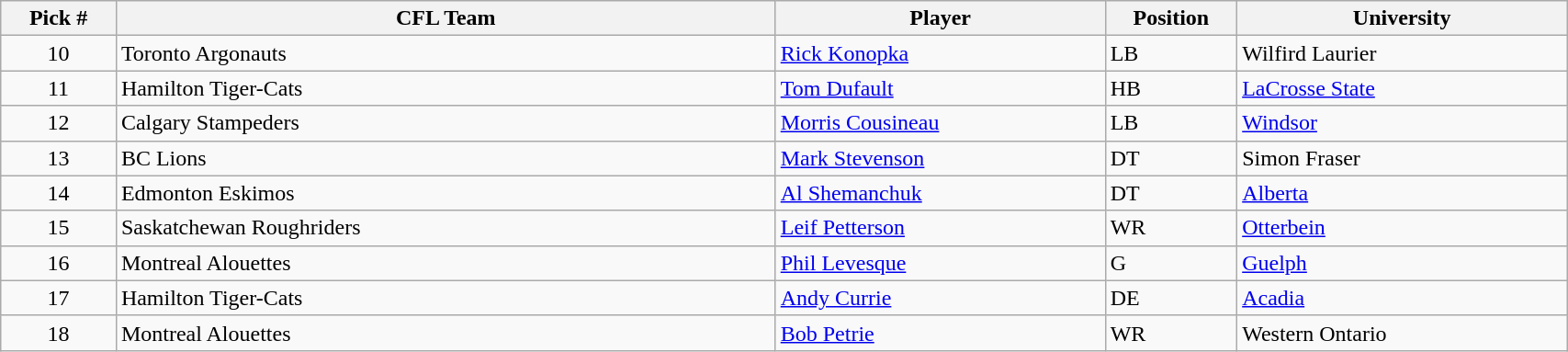<table class="wikitable" style="width: 90%">
<tr>
<th width=7%>Pick #</th>
<th width=40%>CFL Team</th>
<th width=20%>Player</th>
<th width=8%>Position</th>
<th width=20%>University</th>
</tr>
<tr>
<td align=center>10</td>
<td>Toronto Argonauts</td>
<td><a href='#'>Rick Konopka</a></td>
<td>LB</td>
<td>Wilfird Laurier</td>
</tr>
<tr>
<td align=center>11</td>
<td>Hamilton Tiger-Cats</td>
<td><a href='#'>Tom Dufault</a></td>
<td>HB</td>
<td><a href='#'>LaCrosse State</a></td>
</tr>
<tr>
<td align=center>12</td>
<td>Calgary Stampeders</td>
<td><a href='#'>Morris Cousineau</a></td>
<td>LB</td>
<td><a href='#'>Windsor</a></td>
</tr>
<tr>
<td align=center>13</td>
<td>BC Lions</td>
<td><a href='#'>Mark Stevenson</a></td>
<td>DT</td>
<td>Simon Fraser</td>
</tr>
<tr>
<td align=center>14</td>
<td>Edmonton Eskimos</td>
<td><a href='#'>Al Shemanchuk</a></td>
<td>DT</td>
<td><a href='#'>Alberta</a></td>
</tr>
<tr>
<td align=center>15</td>
<td>Saskatchewan Roughriders</td>
<td><a href='#'>Leif Petterson</a></td>
<td>WR</td>
<td><a href='#'>Otterbein</a></td>
</tr>
<tr>
<td align=center>16</td>
<td>Montreal Alouettes</td>
<td><a href='#'>Phil Levesque</a></td>
<td>G</td>
<td><a href='#'>Guelph</a></td>
</tr>
<tr>
<td align=center>17</td>
<td>Hamilton Tiger-Cats</td>
<td><a href='#'>Andy Currie</a></td>
<td>DE</td>
<td><a href='#'>Acadia</a></td>
</tr>
<tr>
<td align=center>18</td>
<td>Montreal Alouettes</td>
<td><a href='#'>Bob Petrie</a></td>
<td>WR</td>
<td>Western Ontario</td>
</tr>
</table>
